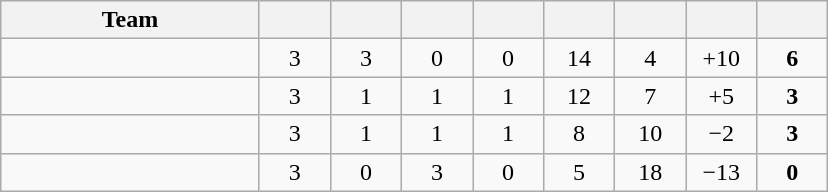<table class="wikitable" style="text-align:center;">
<tr>
<th width=165>Team</th>
<th width=40></th>
<th width=40></th>
<th width=40></th>
<th width=40></th>
<th width=40></th>
<th width=40></th>
<th width=40></th>
<th width=40></th>
</tr>
<tr>
<td style="text-align:left;"></td>
<td>3</td>
<td>3</td>
<td>0</td>
<td>0</td>
<td>14</td>
<td>4</td>
<td>+10</td>
<td><strong>6</strong></td>
</tr>
<tr>
<td style="text-align:left;"></td>
<td>3</td>
<td>1</td>
<td>1</td>
<td>1</td>
<td>12</td>
<td>7</td>
<td>+5</td>
<td><strong>3</strong></td>
</tr>
<tr>
<td style="text-align:left;"></td>
<td>3</td>
<td>1</td>
<td>1</td>
<td>1</td>
<td>8</td>
<td>10</td>
<td>−2</td>
<td><strong>3</strong></td>
</tr>
<tr>
<td style="text-align:left;"></td>
<td>3</td>
<td>0</td>
<td>3</td>
<td>0</td>
<td>5</td>
<td>18</td>
<td>−13</td>
<td><strong>0</strong></td>
</tr>
</table>
